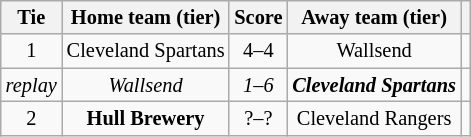<table class="wikitable" style="text-align:center; font-size:85%">
<tr>
<th>Tie</th>
<th>Home team (tier)</th>
<th>Score</th>
<th>Away team (tier)</th>
<th></th>
</tr>
<tr>
<td align="center">1</td>
<td>Cleveland Spartans</td>
<td align="center">4–4 </td>
<td>Wallsend</td>
<td></td>
</tr>
<tr>
<td align="center"><em>replay</em></td>
<td><em>Wallsend</em></td>
<td align="center"><em>1–6</em></td>
<td><strong><em>Cleveland Spartans</em></strong></td>
<td></td>
</tr>
<tr>
<td align="center">2</td>
<td><strong>Hull Brewery</strong></td>
<td align="center">?–?</td>
<td>Cleveland Rangers</td>
<td></td>
</tr>
</table>
